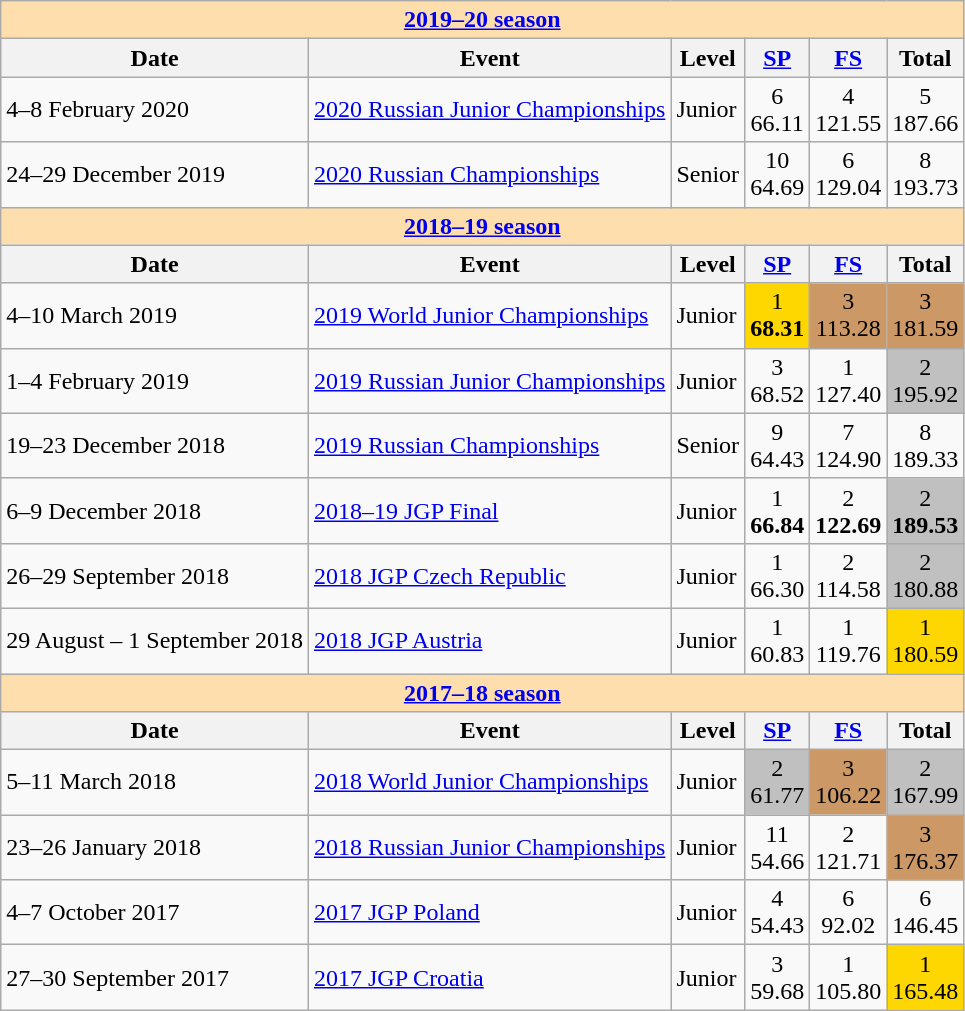<table class="wikitable">
<tr>
<td style="background-color: #ffdead; " colspan=6 align=center><a href='#'><strong>2019–20 season</strong></a></td>
</tr>
<tr>
<th>Date</th>
<th>Event</th>
<th>Level</th>
<th><a href='#'>SP</a></th>
<th><a href='#'>FS</a></th>
<th>Total</th>
</tr>
<tr>
<td>4–8 February 2020</td>
<td><a href='#'>2020 Russian Junior Championships</a></td>
<td>Junior</td>
<td align=center>6 <br> 66.11</td>
<td align=center>4 <br> 121.55</td>
<td align=center>5 <br> 187.66</td>
</tr>
<tr>
<td>24–29 December 2019</td>
<td><a href='#'>2020 Russian Championships</a></td>
<td>Senior</td>
<td align=center>10 <br> 64.69</td>
<td align=center>6 <br> 129.04</td>
<td align=center>8 <br> 193.73</td>
</tr>
<tr>
<td style="background-color: #ffdead; " colspan=6 align=center><a href='#'><strong>2018–19 season</strong></a></td>
</tr>
<tr>
<th>Date</th>
<th>Event</th>
<th>Level</th>
<th><a href='#'>SP</a></th>
<th><a href='#'>FS</a></th>
<th>Total</th>
</tr>
<tr>
<td>4–10 March 2019</td>
<td><a href='#'>2019 World Junior Championships</a></td>
<td>Junior</td>
<td align=center bgcolor=gold>1 <br> <strong>68.31</strong></td>
<td align=center bgcolor=cc9966>3 <br> 113.28</td>
<td align=center bgcolor=cc9966>3 <br> 181.59</td>
</tr>
<tr>
<td>1–4 February 2019</td>
<td><a href='#'>2019 Russian Junior Championships</a></td>
<td>Junior</td>
<td align=center>3 <br> 68.52</td>
<td align=center>1 <br> 127.40</td>
<td align=center bgcolor=silver>2 <br> 195.92</td>
</tr>
<tr>
<td>19–23 December 2018</td>
<td><a href='#'>2019 Russian Championships</a></td>
<td>Senior</td>
<td align=center>9 <br> 64.43</td>
<td align=center>7 <br> 124.90</td>
<td align=center>8 <br> 189.33</td>
</tr>
<tr>
<td>6–9 December 2018</td>
<td><a href='#'>2018–19 JGP Final</a></td>
<td>Junior</td>
<td align=center>1 <br> <strong>66.84</strong></td>
<td align=center>2 <br> <strong>122.69</strong></td>
<td align=center bgcolor=silver>2 <br> <strong>189.53</strong></td>
</tr>
<tr>
<td>26–29 September 2018</td>
<td><a href='#'>2018 JGP Czech Republic</a></td>
<td>Junior</td>
<td align=center>1 <br> 66.30</td>
<td align=center>2 <br> 114.58</td>
<td align=center bgcolor=silver>2 <br> 180.88</td>
</tr>
<tr>
<td>29 August – 1 September 2018</td>
<td><a href='#'>2018 JGP Austria</a></td>
<td>Junior</td>
<td align=center>1 <br> 60.83</td>
<td align=center>1 <br> 119.76</td>
<td align=center bgcolor=gold>1 <br> 180.59</td>
</tr>
<tr>
<td style="background-color: #ffdead; " colspan=6 align=center><a href='#'><strong>2017–18 season</strong></a></td>
</tr>
<tr>
<th>Date</th>
<th>Event</th>
<th>Level</th>
<th><a href='#'>SP</a></th>
<th><a href='#'>FS</a></th>
<th>Total</th>
</tr>
<tr>
<td>5–11 March 2018</td>
<td><a href='#'>2018 World Junior Championships</a></td>
<td>Junior</td>
<td align=center bgcolor=silver>2 <br> 61.77</td>
<td align=center bgcolor=cc9966>3 <br> 106.22</td>
<td align=center bgcolor=silver>2 <br> 167.99</td>
</tr>
<tr>
<td>23–26 January 2018</td>
<td><a href='#'>2018 Russian Junior Championships</a></td>
<td>Junior</td>
<td align=center>11 <br> 54.66</td>
<td align=center>2 <br> 121.71</td>
<td align=center bgcolor=cc9966>3 <br> 176.37</td>
</tr>
<tr>
<td>4–7 October 2017</td>
<td><a href='#'>2017 JGP Poland</a></td>
<td>Junior</td>
<td align=center>4 <br> 54.43</td>
<td align=center>6 <br> 92.02</td>
<td align=center>6 <br> 146.45</td>
</tr>
<tr>
<td>27–30 September 2017</td>
<td><a href='#'>2017 JGP Croatia</a></td>
<td>Junior</td>
<td align=center>3 <br> 59.68</td>
<td align=center>1 <br> 105.80</td>
<td align=center bgcolor=gold>1 <br> 165.48</td>
</tr>
</table>
